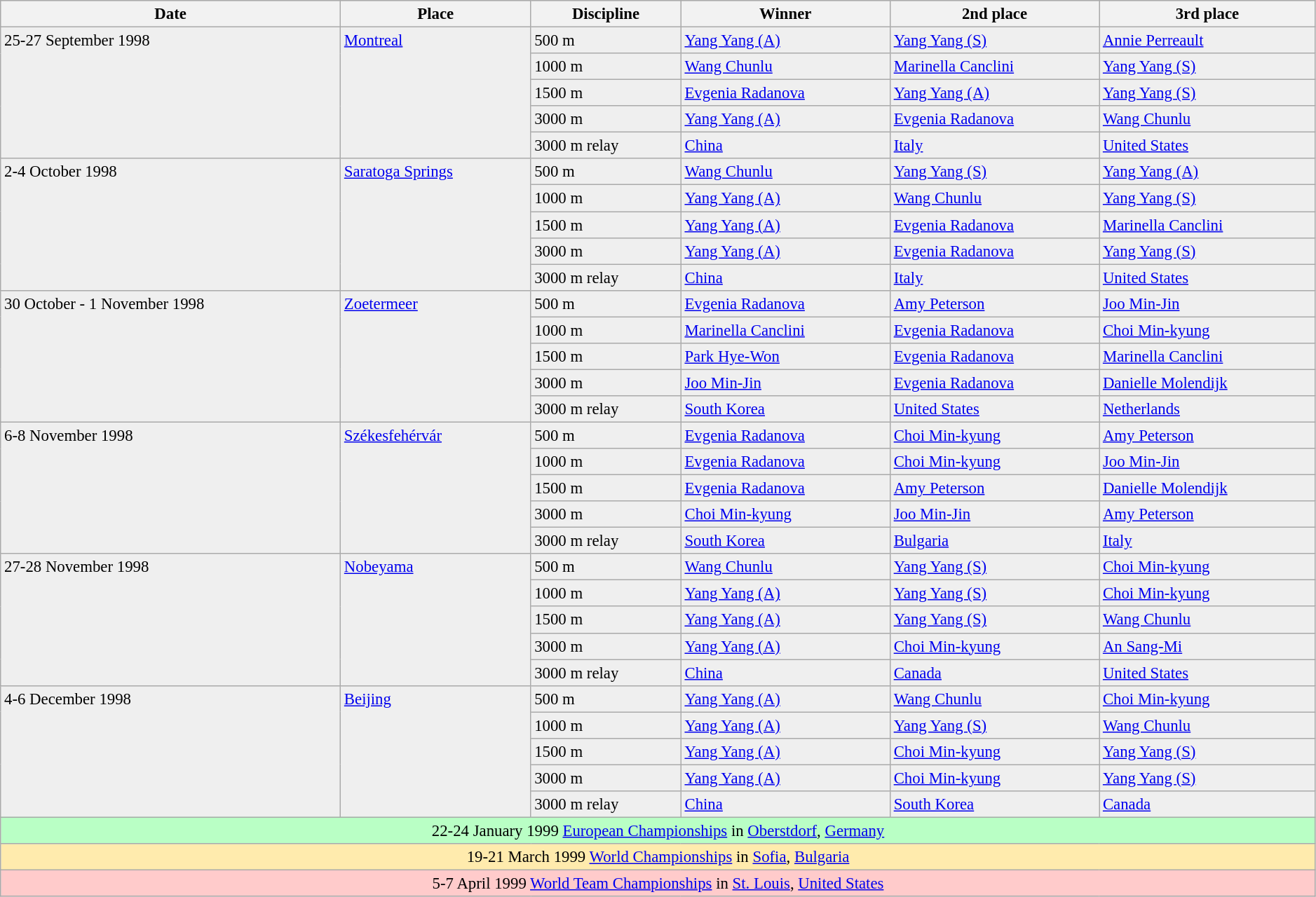<table class="wikitable" style="font-size:95%; margin-top:0em;" width="99%">
<tr align="left" style="background:#DCDCDC;">
<th>Date</th>
<th>Place</th>
<th>Discipline</th>
<th>Winner</th>
<th>2nd place</th>
<th>3rd place</th>
</tr>
<tr bgcolor="#efefef">
<td rowspan="5" valign="top">25-27 September 1998</td>
<td rowspan="5" valign="top"> <a href='#'>Montreal</a></td>
<td>500 m</td>
<td> <a href='#'>Yang Yang (A)</a></td>
<td> <a href='#'>Yang Yang (S)</a></td>
<td> <a href='#'>Annie Perreault</a></td>
</tr>
<tr bgcolor="#efefef">
<td>1000 m</td>
<td> <a href='#'>Wang Chunlu</a></td>
<td> <a href='#'>Marinella Canclini</a></td>
<td> <a href='#'>Yang Yang (S)</a></td>
</tr>
<tr bgcolor="#efefef">
<td>1500 m</td>
<td> <a href='#'>Evgenia Radanova</a></td>
<td> <a href='#'>Yang Yang (A)</a></td>
<td> <a href='#'>Yang Yang (S)</a></td>
</tr>
<tr bgcolor="#efefef">
<td>3000 m</td>
<td> <a href='#'>Yang Yang (A)</a></td>
<td> <a href='#'>Evgenia Radanova</a></td>
<td> <a href='#'>Wang Chunlu</a></td>
</tr>
<tr bgcolor="#efefef">
<td>3000 m relay</td>
<td> <a href='#'>China</a></td>
<td> <a href='#'>Italy</a></td>
<td> <a href='#'>United States</a></td>
</tr>
<tr bgcolor="#efefef">
<td rowspan="5" valign="top">2-4 October 1998</td>
<td rowspan="5" valign="top"> <a href='#'>Saratoga Springs</a></td>
<td>500 m</td>
<td> <a href='#'>Wang Chunlu</a></td>
<td> <a href='#'>Yang Yang (S)</a></td>
<td> <a href='#'>Yang Yang (A)</a></td>
</tr>
<tr bgcolor="#efefef">
<td>1000 m</td>
<td> <a href='#'>Yang Yang (A)</a></td>
<td> <a href='#'>Wang Chunlu</a></td>
<td> <a href='#'>Yang Yang (S)</a></td>
</tr>
<tr bgcolor="#efefef">
<td>1500 m</td>
<td> <a href='#'>Yang Yang (A)</a></td>
<td> <a href='#'>Evgenia Radanova</a></td>
<td> <a href='#'>Marinella Canclini</a></td>
</tr>
<tr bgcolor="#efefef">
<td>3000 m</td>
<td> <a href='#'>Yang Yang (A)</a></td>
<td> <a href='#'>Evgenia Radanova</a></td>
<td> <a href='#'>Yang Yang (S)</a></td>
</tr>
<tr bgcolor="#efefef">
<td>3000 m relay</td>
<td> <a href='#'>China</a></td>
<td> <a href='#'>Italy</a></td>
<td> <a href='#'>United States</a></td>
</tr>
<tr bgcolor="#efefef">
<td rowspan="5" valign="top">30 October - 1 November 1998</td>
<td rowspan="5" valign="top"> <a href='#'>Zoetermeer</a></td>
<td>500 m</td>
<td> <a href='#'>Evgenia Radanova</a></td>
<td> <a href='#'>Amy Peterson</a></td>
<td> <a href='#'>Joo Min-Jin</a></td>
</tr>
<tr bgcolor="#efefef">
<td>1000 m</td>
<td> <a href='#'>Marinella Canclini</a></td>
<td> <a href='#'>Evgenia Radanova</a></td>
<td> <a href='#'>Choi Min-kyung</a></td>
</tr>
<tr bgcolor="#efefef">
<td>1500 m</td>
<td> <a href='#'>Park Hye-Won</a></td>
<td> <a href='#'>Evgenia Radanova</a></td>
<td> <a href='#'>Marinella Canclini</a></td>
</tr>
<tr bgcolor="#efefef">
<td>3000 m</td>
<td> <a href='#'>Joo Min-Jin</a></td>
<td> <a href='#'>Evgenia Radanova</a></td>
<td> <a href='#'>Danielle Molendijk</a></td>
</tr>
<tr bgcolor="#efefef">
<td>3000 m relay</td>
<td> <a href='#'>South Korea</a></td>
<td> <a href='#'>United States</a></td>
<td> <a href='#'>Netherlands</a></td>
</tr>
<tr bgcolor="#efefef">
<td rowspan="5" valign="top">6-8 November 1998</td>
<td rowspan="5" valign="top"> <a href='#'>Székesfehérvár</a></td>
<td>500 m</td>
<td> <a href='#'>Evgenia Radanova</a></td>
<td> <a href='#'>Choi Min-kyung</a></td>
<td> <a href='#'>Amy Peterson</a></td>
</tr>
<tr bgcolor="#efefef">
<td>1000 m</td>
<td> <a href='#'>Evgenia Radanova</a></td>
<td> <a href='#'>Choi Min-kyung</a></td>
<td> <a href='#'>Joo Min-Jin</a></td>
</tr>
<tr bgcolor="#efefef">
<td>1500 m</td>
<td> <a href='#'>Evgenia Radanova</a></td>
<td> <a href='#'>Amy Peterson</a></td>
<td> <a href='#'>Danielle Molendijk</a></td>
</tr>
<tr bgcolor="#efefef">
<td>3000 m</td>
<td> <a href='#'>Choi Min-kyung</a></td>
<td> <a href='#'>Joo Min-Jin</a></td>
<td> <a href='#'>Amy Peterson</a></td>
</tr>
<tr bgcolor="#efefef">
<td>3000 m relay</td>
<td> <a href='#'>South Korea</a></td>
<td> <a href='#'>Bulgaria</a></td>
<td> <a href='#'>Italy</a></td>
</tr>
<tr bgcolor="#efefef">
<td rowspan="5" valign="top">27-28 November 1998</td>
<td rowspan="5" valign="top"> <a href='#'>Nobeyama</a></td>
<td>500 m</td>
<td> <a href='#'>Wang Chunlu</a></td>
<td> <a href='#'>Yang Yang (S)</a></td>
<td> <a href='#'>Choi Min-kyung</a></td>
</tr>
<tr bgcolor="#efefef">
<td>1000 m</td>
<td> <a href='#'>Yang Yang (A)</a></td>
<td> <a href='#'>Yang Yang (S)</a></td>
<td> <a href='#'>Choi Min-kyung</a></td>
</tr>
<tr bgcolor="#efefef">
<td>1500 m</td>
<td> <a href='#'>Yang Yang (A)</a></td>
<td> <a href='#'>Yang Yang (S)</a></td>
<td> <a href='#'>Wang Chunlu</a></td>
</tr>
<tr bgcolor="#efefef">
<td>3000 m</td>
<td> <a href='#'>Yang Yang (A)</a></td>
<td> <a href='#'>Choi Min-kyung</a></td>
<td> <a href='#'>An Sang-Mi</a></td>
</tr>
<tr bgcolor="#efefef">
<td>3000 m relay</td>
<td> <a href='#'>China</a></td>
<td> <a href='#'>Canada</a></td>
<td> <a href='#'>United States</a></td>
</tr>
<tr bgcolor="#efefef">
<td rowspan="5" valign="top">4-6 December 1998</td>
<td rowspan="5" valign="top"> <a href='#'>Beijing</a></td>
<td>500 m</td>
<td> <a href='#'>Yang Yang (A)</a></td>
<td> <a href='#'>Wang Chunlu</a></td>
<td> <a href='#'>Choi Min-kyung</a></td>
</tr>
<tr bgcolor="#efefef">
<td>1000 m</td>
<td> <a href='#'>Yang Yang (A)</a></td>
<td> <a href='#'>Yang Yang (S)</a></td>
<td> <a href='#'>Wang Chunlu</a></td>
</tr>
<tr bgcolor="#efefef">
<td>1500 m</td>
<td> <a href='#'>Yang Yang (A)</a></td>
<td> <a href='#'>Choi Min-kyung</a></td>
<td> <a href='#'>Yang Yang (S)</a></td>
</tr>
<tr bgcolor="#efefef">
<td>3000 m</td>
<td> <a href='#'>Yang Yang (A)</a></td>
<td> <a href='#'>Choi Min-kyung</a></td>
<td> <a href='#'>Yang Yang (S)</a></td>
</tr>
<tr bgcolor="#efefef">
<td>3000 m relay</td>
<td> <a href='#'>China</a></td>
<td> <a href='#'>South Korea</a></td>
<td> <a href='#'>Canada</a></td>
</tr>
<tr style="background:#B9FFC5">
<td colspan="6" align="center">22-24 January 1999 <a href='#'>European Championships</a> in  <a href='#'>Oberstdorf</a>, <a href='#'>Germany</a></td>
</tr>
<tr style="background:#FFEBAD">
<td colspan="6" align="center">19-21 March 1999 <a href='#'>World Championships</a> in  <a href='#'>Sofia</a>, <a href='#'>Bulgaria</a></td>
</tr>
<tr style="background:#FFCBCB">
<td colspan="6" align="center">5-7 April 1999 <a href='#'>World Team Championships</a> in  <a href='#'>St. Louis</a>, <a href='#'>United States</a></td>
</tr>
</table>
